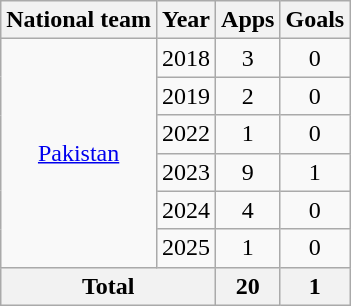<table class="wikitable" style="text-align:center">
<tr>
<th>National team</th>
<th>Year</th>
<th>Apps</th>
<th>Goals</th>
</tr>
<tr>
<td rowspan="6"><a href='#'>Pakistan</a></td>
<td>2018</td>
<td>3</td>
<td>0</td>
</tr>
<tr>
<td>2019</td>
<td>2</td>
<td>0</td>
</tr>
<tr>
<td>2022</td>
<td>1</td>
<td>0</td>
</tr>
<tr>
<td>2023</td>
<td>9</td>
<td>1</td>
</tr>
<tr>
<td>2024</td>
<td>4</td>
<td>0</td>
</tr>
<tr>
<td>2025</td>
<td>1</td>
<td>0</td>
</tr>
<tr>
<th colspan="2">Total</th>
<th>20</th>
<th>1</th>
</tr>
</table>
